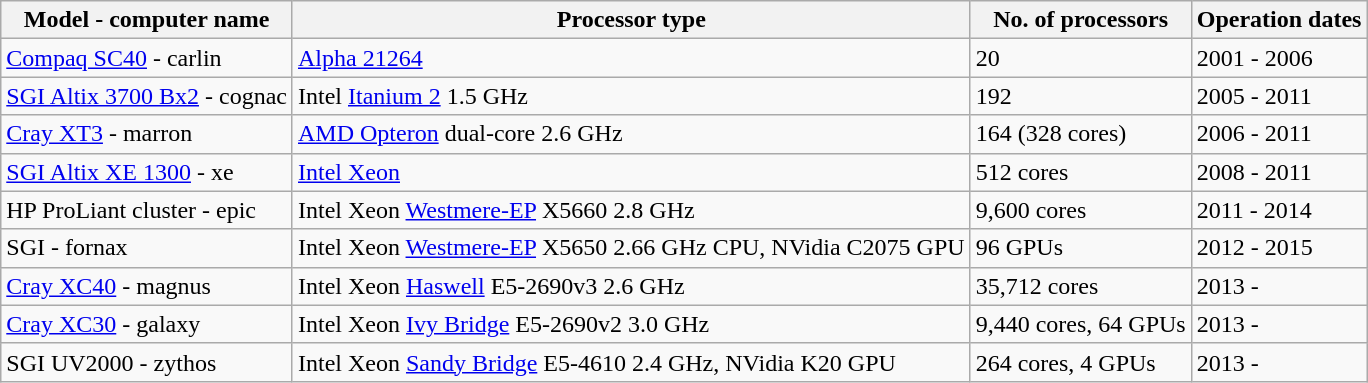<table class="wikitable">
<tr>
<th>Model - computer name</th>
<th>Processor type</th>
<th>No. of processors</th>
<th>Operation dates</th>
</tr>
<tr>
<td><a href='#'>Compaq SC40</a> - carlin</td>
<td><a href='#'>Alpha 21264</a></td>
<td>20</td>
<td>2001 - 2006</td>
</tr>
<tr>
<td><a href='#'>SGI Altix 3700 Bx2</a> - cognac</td>
<td>Intel <a href='#'>Itanium 2</a> 1.5 GHz</td>
<td>192</td>
<td>2005 - 2011</td>
</tr>
<tr>
<td><a href='#'>Cray XT3</a> - marron</td>
<td><a href='#'>AMD Opteron</a> dual-core 2.6 GHz</td>
<td>164 (328 cores)</td>
<td>2006 - 2011</td>
</tr>
<tr>
<td><a href='#'>SGI Altix XE 1300</a> - xe</td>
<td><a href='#'>Intel Xeon</a></td>
<td>512 cores</td>
<td>2008 - 2011</td>
</tr>
<tr>
<td>HP ProLiant cluster - epic</td>
<td>Intel Xeon <a href='#'>Westmere-EP</a> X5660 2.8 GHz</td>
<td>9,600 cores</td>
<td>2011 - 2014</td>
</tr>
<tr>
<td>SGI - fornax</td>
<td>Intel Xeon <a href='#'>Westmere-EP</a> X5650 2.66 GHz CPU,  NVidia C2075 GPU</td>
<td>96 GPUs</td>
<td>2012 - 2015</td>
</tr>
<tr>
<td><a href='#'>Cray XC40</a> - magnus</td>
<td>Intel Xeon <a href='#'>Haswell</a> E5-2690v3 2.6 GHz</td>
<td>35,712 cores</td>
<td>2013 -</td>
</tr>
<tr>
<td><a href='#'>Cray XC30</a> - galaxy</td>
<td>Intel Xeon <a href='#'>Ivy Bridge</a> E5-2690v2 3.0 GHz</td>
<td>9,440 cores, 64 GPUs</td>
<td>2013 -</td>
</tr>
<tr>
<td>SGI UV2000 - zythos</td>
<td>Intel Xeon <a href='#'>Sandy Bridge</a> E5-4610 2.4 GHz, NVidia K20 GPU</td>
<td>264 cores, 4 GPUs</td>
<td>2013 -</td>
</tr>
</table>
